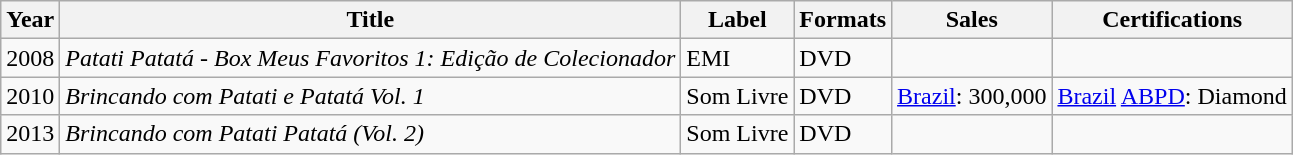<table class="wikitable plainrowheaders">
<tr>
<th>Year</th>
<th>Title</th>
<th>Label</th>
<th>Formats</th>
<th>Sales</th>
<th>Certifications</th>
</tr>
<tr>
<td>2008</td>
<td><em>Patati Patatá - Box Meus Favoritos 1: Edição de Colecionador</em></td>
<td>EMI</td>
<td>DVD</td>
<td></td>
<td></td>
</tr>
<tr>
<td>2010</td>
<td><em>Brincando com Patati e Patatá Vol. 1</em></td>
<td>Som Livre</td>
<td>DVD</td>
<td><a href='#'>Brazil</a>: 300,000 </td>
<td><a href='#'>Brazil</a> <a href='#'>ABPD</a>: Diamond</td>
</tr>
<tr>
<td>2013</td>
<td><em>Brincando com Patati Patatá (Vol. 2)</em></td>
<td>Som Livre</td>
<td>DVD</td>
<td></td>
<td></td>
</tr>
</table>
